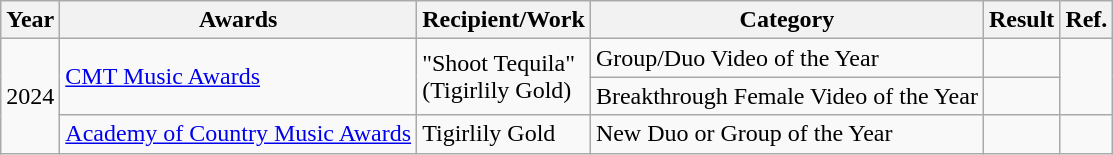<table class="wikitable">
<tr>
<th scope="col">Year</th>
<th scope="col">Awards</th>
<th scope="col">Recipient/Work</th>
<th scope="col">Category</th>
<th scope="col">Result</th>
<th scope="col">Ref.</th>
</tr>
<tr>
<td rowspan="3">2024</td>
<td rowspan="2"><a href='#'>CMT Music Awards</a></td>
<td rowspan="2">"Shoot Tequila"<br>(Tigirlily Gold)</td>
<td>Group/Duo Video of the Year</td>
<td></td>
<td rowspan="2"></td>
</tr>
<tr>
<td>Breakthrough Female Video of the Year</td>
<td></td>
</tr>
<tr>
<td><a href='#'>Academy of Country Music Awards</a></td>
<td>Tigirlily Gold</td>
<td>New Duo or Group of the Year</td>
<td></td>
<td></td>
</tr>
</table>
